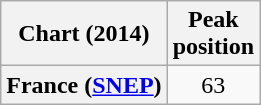<table class="wikitable sortable plainrowheaders">
<tr>
<th>Chart (2014)</th>
<th>Peak<br>position</th>
</tr>
<tr>
<th scope="row">France (<a href='#'>SNEP</a>)</th>
<td align=center>63</td>
</tr>
</table>
